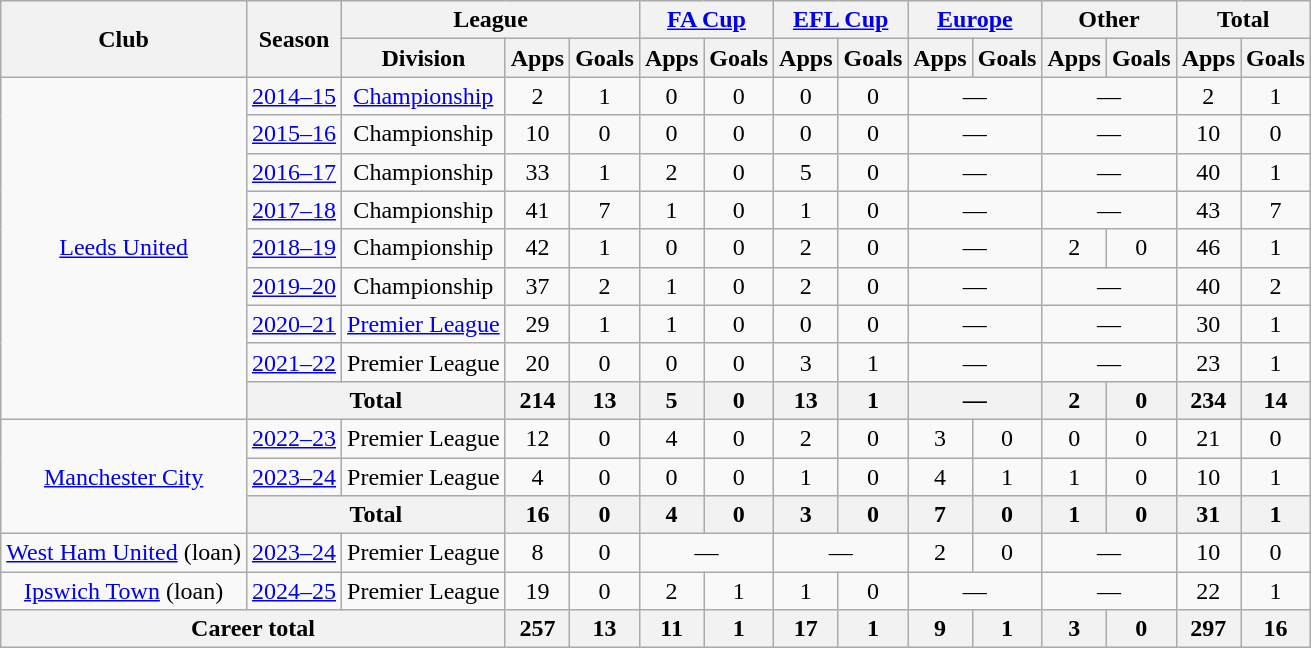<table class="wikitable" style="text-align: center;">
<tr>
<th rowspan="2">Club</th>
<th rowspan="2">Season</th>
<th colspan="3">League</th>
<th colspan="2"><a href='#'>FA Cup</a></th>
<th colspan="2"><a href='#'>EFL Cup</a></th>
<th colspan="2"><a href='#'>Europe</a></th>
<th colspan="2">Other</th>
<th colspan="2">Total</th>
</tr>
<tr>
<th>Division</th>
<th>Apps</th>
<th>Goals</th>
<th>Apps</th>
<th>Goals</th>
<th>Apps</th>
<th>Goals</th>
<th>Apps</th>
<th>Goals</th>
<th>Apps</th>
<th>Goals</th>
<th>Apps</th>
<th>Goals</th>
</tr>
<tr>
<td rowspan="9"><a href='#'>Leeds United</a></td>
<td><a href='#'>2014–15</a></td>
<td><a href='#'>Championship</a></td>
<td>2</td>
<td>1</td>
<td>0</td>
<td>0</td>
<td>0</td>
<td>0</td>
<td colspan="2">—</td>
<td colspan="2">—</td>
<td>2</td>
<td>1</td>
</tr>
<tr>
<td><a href='#'>2015–16</a></td>
<td>Championship</td>
<td>10</td>
<td>0</td>
<td>0</td>
<td>0</td>
<td>0</td>
<td>0</td>
<td colspan="2">—</td>
<td colspan="2">—</td>
<td>10</td>
<td>0</td>
</tr>
<tr>
<td><a href='#'>2016–17</a></td>
<td>Championship</td>
<td>33</td>
<td>1</td>
<td>2</td>
<td>0</td>
<td>5</td>
<td>0</td>
<td colspan="2">—</td>
<td colspan="2">—</td>
<td>40</td>
<td>1</td>
</tr>
<tr>
<td><a href='#'>2017–18</a></td>
<td>Championship</td>
<td>41</td>
<td>7</td>
<td>1</td>
<td>0</td>
<td>1</td>
<td>0</td>
<td colspan="2">—</td>
<td colspan="2">—</td>
<td>43</td>
<td>7</td>
</tr>
<tr>
<td><a href='#'>2018–19</a></td>
<td>Championship</td>
<td>42</td>
<td>1</td>
<td>0</td>
<td>0</td>
<td>2</td>
<td>0</td>
<td colspan="2">—</td>
<td>2</td>
<td>0</td>
<td>46</td>
<td>1</td>
</tr>
<tr>
<td><a href='#'>2019–20</a></td>
<td>Championship</td>
<td>37</td>
<td>2</td>
<td>1</td>
<td>0</td>
<td>2</td>
<td>0</td>
<td colspan="2">—</td>
<td colspan="2">—</td>
<td>40</td>
<td>2</td>
</tr>
<tr>
<td><a href='#'>2020–21</a></td>
<td><a href='#'>Premier League</a></td>
<td>29</td>
<td>1</td>
<td>1</td>
<td>0</td>
<td>0</td>
<td>0</td>
<td colspan="2">—</td>
<td colspan="2">—</td>
<td>30</td>
<td>1</td>
</tr>
<tr>
<td><a href='#'>2021–22</a></td>
<td>Premier League</td>
<td>20</td>
<td>0</td>
<td>0</td>
<td>0</td>
<td>3</td>
<td>1</td>
<td colspan="2">—</td>
<td colspan="2">—</td>
<td>23</td>
<td>1</td>
</tr>
<tr>
<th colspan="2">Total</th>
<th>214</th>
<th>13</th>
<th>5</th>
<th>0</th>
<th>13</th>
<th>1</th>
<th colspan="2">—</th>
<th>2</th>
<th>0</th>
<th>234</th>
<th>14</th>
</tr>
<tr>
<td rowspan="3"><a href='#'>Manchester City</a></td>
<td><a href='#'>2022–23</a></td>
<td>Premier League</td>
<td>12</td>
<td>0</td>
<td>4</td>
<td>0</td>
<td>2</td>
<td>0</td>
<td>3</td>
<td>0</td>
<td>0</td>
<td>0</td>
<td>21</td>
<td>0</td>
</tr>
<tr>
<td><a href='#'>2023–24</a></td>
<td>Premier League</td>
<td>4</td>
<td>0</td>
<td>0</td>
<td>0</td>
<td>1</td>
<td>0</td>
<td>4</td>
<td>1</td>
<td>1</td>
<td>0</td>
<td>10</td>
<td>1</td>
</tr>
<tr>
<th colspan="2">Total</th>
<th>16</th>
<th>0</th>
<th>4</th>
<th>0</th>
<th>3</th>
<th>0</th>
<th>7</th>
<th>0</th>
<th>1</th>
<th>0</th>
<th>31</th>
<th>1</th>
</tr>
<tr>
<td><a href='#'>West Ham United</a> (loan)</td>
<td><a href='#'>2023–24</a></td>
<td>Premier League</td>
<td>8</td>
<td>0</td>
<td colspan="2">—</td>
<td colspan="2">—</td>
<td>2</td>
<td>0</td>
<td colspan="2">—</td>
<td>10</td>
<td>0</td>
</tr>
<tr>
<td><a href='#'>Ipswich Town</a> (loan)</td>
<td><a href='#'>2024–25</a></td>
<td>Premier League</td>
<td>19</td>
<td>0</td>
<td>2</td>
<td>1</td>
<td>1</td>
<td>0</td>
<td colspan="2">—</td>
<td colspan="2">—</td>
<td>22</td>
<td>1</td>
</tr>
<tr>
<th colspan="3">Career total</th>
<th>257</th>
<th>13</th>
<th>11</th>
<th>1</th>
<th>17</th>
<th>1</th>
<th>9</th>
<th>1</th>
<th>3</th>
<th>0</th>
<th>297</th>
<th>16</th>
</tr>
</table>
